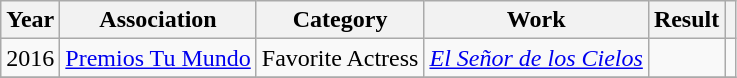<table class="wikitable">
<tr>
<th scope="col">Year</th>
<th scope="col">Association</th>
<th scope="col">Category</th>
<th scope="col">Work</th>
<th scope="col">Result</th>
<th scope="col"></th>
</tr>
<tr>
<td rowspan="1">2016</td>
<td rowspan="1"><a href='#'>Premios Tu Mundo</a></td>
<td rowspan="1">Favorite Actress</td>
<td><em><a href='#'>El Señor de los Cielos</a></em></td>
<td></td>
<td style="text-align:center;"></td>
</tr>
<tr>
</tr>
</table>
